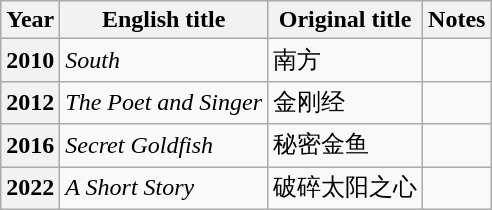<table class="wikitable plainrowheaders">
<tr>
<th>Year</th>
<th>English title</th>
<th>Original title</th>
<th>Notes</th>
</tr>
<tr>
<th scope="row">2010</th>
<td><em>South</em></td>
<td>南方</td>
<td></td>
</tr>
<tr>
<th scope="row">2012</th>
<td><em>The Poet and Singer</em></td>
<td>金刚经</td>
<td></td>
</tr>
<tr>
<th scope="row">2016</th>
<td><em>Secret Goldfish</em></td>
<td>秘密金鱼</td>
<td></td>
</tr>
<tr>
<th scope="row">2022</th>
<td><em>A Short Story</em></td>
<td>破碎太阳之心</td>
<td></td>
</tr>
</table>
